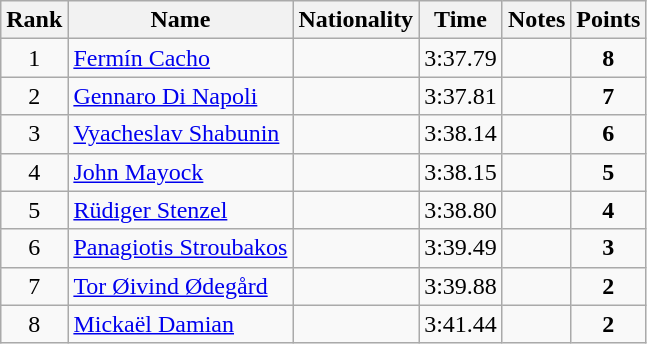<table class="wikitable sortable" style="text-align:center">
<tr>
<th>Rank</th>
<th>Name</th>
<th>Nationality</th>
<th>Time</th>
<th>Notes</th>
<th>Points</th>
</tr>
<tr>
<td>1</td>
<td align=left><a href='#'>Fermín Cacho</a></td>
<td align=left></td>
<td>3:37.79</td>
<td></td>
<td><strong>8</strong></td>
</tr>
<tr>
<td>2</td>
<td align=left><a href='#'>Gennaro Di Napoli</a></td>
<td align=left></td>
<td>3:37.81</td>
<td></td>
<td><strong>7</strong></td>
</tr>
<tr>
<td>3</td>
<td align=left><a href='#'>Vyacheslav Shabunin</a></td>
<td align=left></td>
<td>3:38.14</td>
<td></td>
<td><strong>6</strong></td>
</tr>
<tr>
<td>4</td>
<td align=left><a href='#'>John Mayock</a></td>
<td align=left></td>
<td>3:38.15</td>
<td></td>
<td><strong>5</strong></td>
</tr>
<tr>
<td>5</td>
<td align=left><a href='#'>Rüdiger Stenzel</a></td>
<td align=left></td>
<td>3:38.80</td>
<td></td>
<td><strong>4</strong></td>
</tr>
<tr>
<td>6</td>
<td align=left><a href='#'>Panagiotis Stroubakos</a></td>
<td align=left></td>
<td>3:39.49</td>
<td></td>
<td><strong>3</strong></td>
</tr>
<tr>
<td>7</td>
<td align=left><a href='#'>Tor Øivind Ødegård</a></td>
<td align=left></td>
<td>3:39.88</td>
<td></td>
<td><strong>2</strong></td>
</tr>
<tr>
<td>8</td>
<td align=left><a href='#'>Mickaël Damian</a></td>
<td align=left></td>
<td>3:41.44</td>
<td></td>
<td><strong>2</strong></td>
</tr>
</table>
